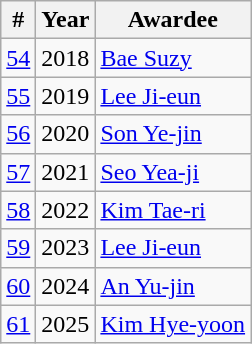<table class="wikitable">
<tr>
<th>#</th>
<th>Year</th>
<th>Awardee</th>
</tr>
<tr>
<td><a href='#'>54</a></td>
<td>2018</td>
<td><a href='#'>Bae Suzy</a></td>
</tr>
<tr>
<td><a href='#'>55</a></td>
<td>2019</td>
<td><a href='#'>Lee Ji-eun</a></td>
</tr>
<tr>
<td><a href='#'>56</a></td>
<td>2020</td>
<td><a href='#'>Son Ye-jin</a></td>
</tr>
<tr>
<td><a href='#'>57</a></td>
<td>2021</td>
<td><a href='#'>Seo Yea-ji</a></td>
</tr>
<tr>
<td><a href='#'>58</a></td>
<td>2022</td>
<td><a href='#'>Kim Tae-ri</a></td>
</tr>
<tr>
<td><a href='#'>59</a></td>
<td>2023</td>
<td><a href='#'>Lee Ji-eun</a></td>
</tr>
<tr>
<td><a href='#'>60</a></td>
<td>2024</td>
<td><a href='#'>An Yu-jin</a></td>
</tr>
<tr>
<td><a href='#'>61</a></td>
<td>2025</td>
<td><a href='#'>Kim Hye-yoon</a></td>
</tr>
</table>
